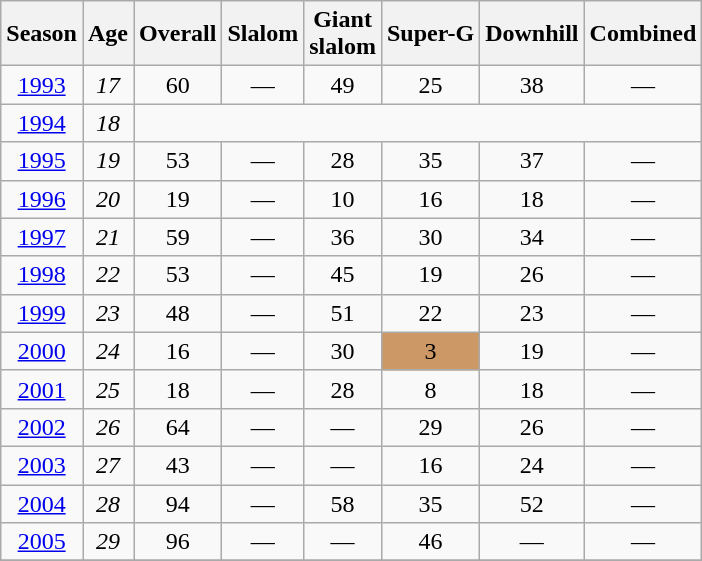<table class=wikitable style="text-align:center">
<tr>
<th>Season</th>
<th>Age</th>
<th>Overall</th>
<th>Slalom</th>
<th>Giant<br>slalom</th>
<th>Super-G</th>
<th>Downhill</th>
<th>Combined</th>
</tr>
<tr>
<td><a href='#'>1993</a></td>
<td><em>17</em></td>
<td>60</td>
<td>—</td>
<td>49</td>
<td>25</td>
<td>38</td>
<td>—</td>
</tr>
<tr>
<td><a href='#'>1994</a></td>
<td><em>18</em></td>
<td colspan=6 rowspan=1></td>
</tr>
<tr>
<td><a href='#'>1995</a></td>
<td><em>19</em></td>
<td>53</td>
<td>—</td>
<td>28</td>
<td>35</td>
<td>37</td>
<td>—</td>
</tr>
<tr>
<td><a href='#'>1996</a></td>
<td><em>20</em></td>
<td>19</td>
<td>—</td>
<td>10</td>
<td>16</td>
<td>18</td>
<td>—</td>
</tr>
<tr>
<td><a href='#'>1997</a></td>
<td><em>21</em></td>
<td>59</td>
<td>—</td>
<td>36</td>
<td>30</td>
<td>34</td>
<td>—</td>
</tr>
<tr>
<td><a href='#'>1998</a></td>
<td><em>22</em></td>
<td>53</td>
<td>—</td>
<td>45</td>
<td>19</td>
<td>26</td>
<td>—</td>
</tr>
<tr>
<td><a href='#'>1999</a></td>
<td><em>23</em></td>
<td>48</td>
<td>—</td>
<td>51</td>
<td>22</td>
<td>23</td>
<td>—</td>
</tr>
<tr>
<td><a href='#'>2000</a></td>
<td><em>24</em></td>
<td>16</td>
<td>—</td>
<td>30</td>
<td style="background:#c96;">3</td>
<td>19</td>
<td>—</td>
</tr>
<tr>
<td><a href='#'>2001</a></td>
<td><em>25</em></td>
<td>18</td>
<td>—</td>
<td>28</td>
<td>8</td>
<td>18</td>
<td>—</td>
</tr>
<tr>
<td><a href='#'>2002</a></td>
<td><em>26</em></td>
<td>64</td>
<td>—</td>
<td>—</td>
<td>29</td>
<td>26</td>
<td>—</td>
</tr>
<tr>
<td><a href='#'>2003</a></td>
<td><em>27</em></td>
<td>43</td>
<td>—</td>
<td>—</td>
<td>16</td>
<td>24</td>
<td>—</td>
</tr>
<tr>
<td><a href='#'>2004</a></td>
<td><em>28</em></td>
<td>94</td>
<td>—</td>
<td>58</td>
<td>35</td>
<td>52</td>
<td>—</td>
</tr>
<tr>
<td><a href='#'>2005</a></td>
<td><em>29</em></td>
<td>96</td>
<td>—</td>
<td>—</td>
<td>46</td>
<td>—</td>
<td>—</td>
</tr>
<tr>
</tr>
</table>
